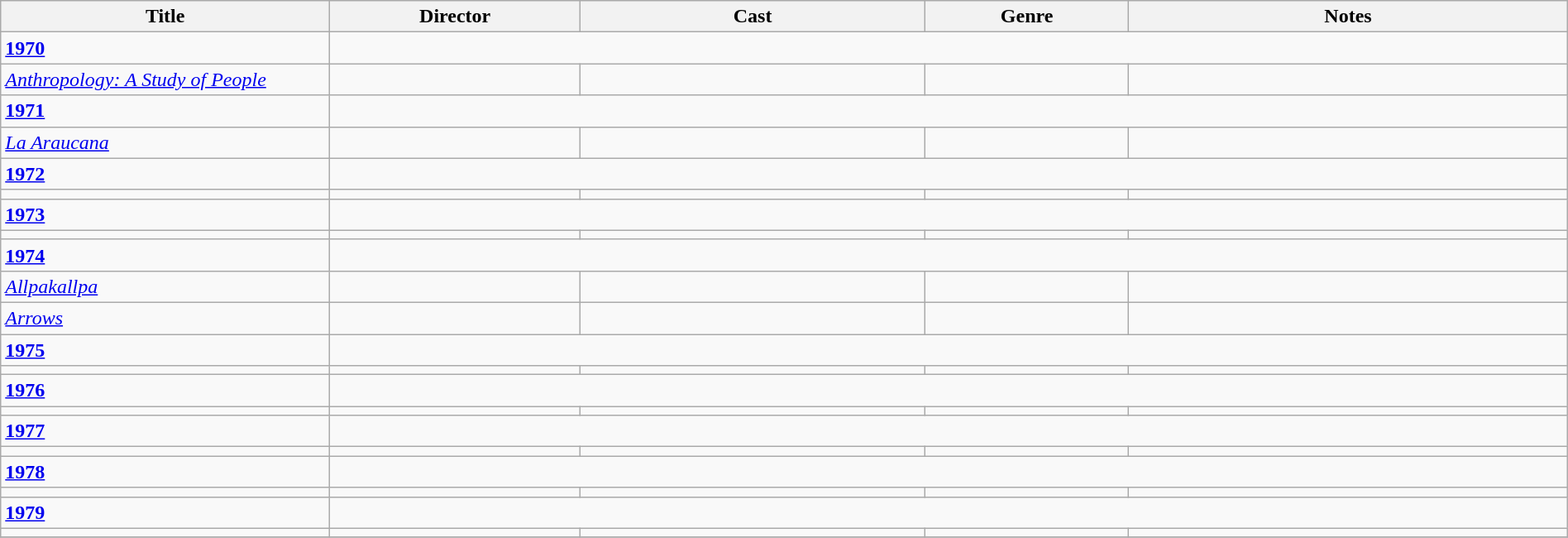<table class="wikitable" width= "100%">
<tr>
<th width=21%>Title</th>
<th width=16%>Director</th>
<th width=22%>Cast</th>
<th width=13%>Genre</th>
<th width=28%>Notes</th>
</tr>
<tr>
<td><strong><a href='#'>1970</a></strong></td>
</tr>
<tr>
<td><em><a href='#'>Anthropology: A Study of People</a></em></td>
<td></td>
<td></td>
<td></td>
<td></td>
</tr>
<tr>
<td><strong><a href='#'>1971</a></strong></td>
</tr>
<tr>
<td><em><a href='#'>La Araucana</a></em></td>
<td></td>
<td></td>
<td></td>
<td></td>
</tr>
<tr>
<td><strong><a href='#'>1972</a></strong></td>
</tr>
<tr>
<td></td>
<td></td>
<td></td>
<td></td>
<td></td>
</tr>
<tr>
<td><strong><a href='#'>1973</a></strong></td>
</tr>
<tr>
<td></td>
<td></td>
<td></td>
<td></td>
<td></td>
</tr>
<tr>
<td><strong><a href='#'>1974</a></strong></td>
</tr>
<tr>
<td><em><a href='#'>Allpakallpa</a></em></td>
<td></td>
<td></td>
<td></td>
<td></td>
</tr>
<tr>
<td><em><a href='#'>Arrows</a></em></td>
<td></td>
<td></td>
<td></td>
<td></td>
</tr>
<tr>
<td><strong><a href='#'>1975</a></strong></td>
</tr>
<tr>
<td></td>
<td></td>
<td></td>
<td></td>
<td></td>
</tr>
<tr>
<td><strong><a href='#'>1976</a></strong></td>
</tr>
<tr>
<td></td>
<td></td>
<td></td>
<td></td>
<td></td>
</tr>
<tr>
<td><strong><a href='#'>1977</a></strong></td>
</tr>
<tr>
<td></td>
<td></td>
<td></td>
<td></td>
<td></td>
</tr>
<tr>
<td><strong><a href='#'>1978</a></strong></td>
</tr>
<tr>
<td></td>
<td></td>
<td></td>
<td></td>
<td></td>
</tr>
<tr>
<td><strong><a href='#'>1979</a></strong></td>
</tr>
<tr>
<td></td>
<td></td>
<td></td>
<td></td>
<td></td>
</tr>
<tr>
</tr>
</table>
